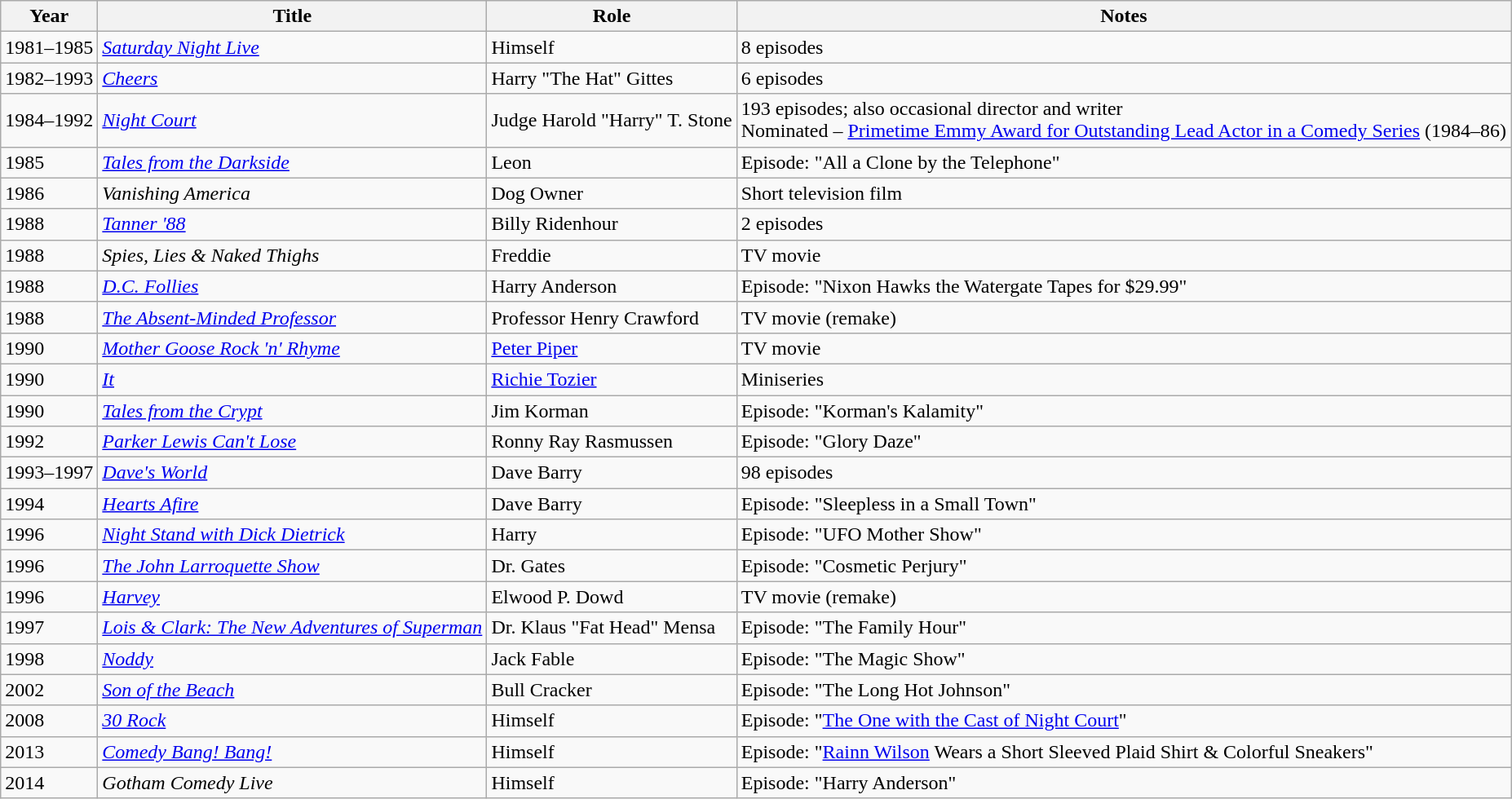<table class="wikitable sortable">
<tr ">
<th>Year</th>
<th>Title</th>
<th>Role</th>
<th class="unsortable">Notes</th>
</tr>
<tr>
<td>1981–1985</td>
<td><em><a href='#'>Saturday Night Live</a></em></td>
<td>Himself</td>
<td>8 episodes</td>
</tr>
<tr>
<td>1982–1993</td>
<td><em><a href='#'>Cheers</a></em></td>
<td>Harry "The Hat" Gittes</td>
<td>6 episodes</td>
</tr>
<tr>
<td>1984–1992</td>
<td><em><a href='#'>Night Court</a></em></td>
<td>Judge Harold "Harry" T. Stone</td>
<td>193 episodes; also occasional director and writer<br>Nominated – <a href='#'>Primetime Emmy Award for Outstanding Lead Actor in a Comedy Series</a> (1984–86)</td>
</tr>
<tr>
<td>1985</td>
<td><em><a href='#'>Tales from the Darkside</a></em></td>
<td>Leon</td>
<td>Episode: "All a Clone by the Telephone"</td>
</tr>
<tr>
<td>1986</td>
<td><em>Vanishing America</em></td>
<td>Dog Owner</td>
<td>Short television film</td>
</tr>
<tr>
<td>1988</td>
<td><em><a href='#'>Tanner '88</a></em></td>
<td>Billy Ridenhour</td>
<td>2 episodes</td>
</tr>
<tr>
<td>1988</td>
<td><em>Spies, Lies & Naked Thighs</em></td>
<td>Freddie</td>
<td>TV movie</td>
</tr>
<tr>
<td>1988</td>
<td><em><a href='#'>D.C. Follies</a></em></td>
<td>Harry Anderson</td>
<td>Episode: "Nixon Hawks the Watergate Tapes for $29.99"</td>
</tr>
<tr>
<td>1988</td>
<td><em><a href='#'>The Absent-Minded Professor</a></em></td>
<td>Professor Henry Crawford</td>
<td>TV movie (remake)</td>
</tr>
<tr>
<td>1990</td>
<td><em><a href='#'>Mother Goose Rock 'n' Rhyme</a></em></td>
<td><a href='#'>Peter Piper</a></td>
<td>TV movie</td>
</tr>
<tr>
<td>1990</td>
<td><em><a href='#'>It</a></em></td>
<td><a href='#'>Richie Tozier</a></td>
<td>Miniseries</td>
</tr>
<tr>
<td>1990</td>
<td><em><a href='#'>Tales from the Crypt</a></em></td>
<td>Jim Korman</td>
<td>Episode: "Korman's Kalamity"</td>
</tr>
<tr>
<td>1992</td>
<td><em><a href='#'>Parker Lewis Can't Lose</a></em></td>
<td>Ronny Ray Rasmussen</td>
<td>Episode: "Glory Daze"</td>
</tr>
<tr>
<td>1993–1997</td>
<td><em><a href='#'>Dave's World</a></em></td>
<td>Dave Barry</td>
<td>98 episodes</td>
</tr>
<tr>
<td>1994</td>
<td><em><a href='#'>Hearts Afire</a></em></td>
<td>Dave Barry</td>
<td>Episode: "Sleepless in a Small Town"</td>
</tr>
<tr>
<td>1996</td>
<td><em><a href='#'>Night Stand with Dick Dietrick</a></em></td>
<td>Harry</td>
<td>Episode: "UFO Mother Show"</td>
</tr>
<tr>
<td>1996</td>
<td><em><a href='#'>The John Larroquette Show</a></em></td>
<td>Dr. Gates</td>
<td>Episode: "Cosmetic Perjury"</td>
</tr>
<tr>
<td>1996</td>
<td><em><a href='#'>Harvey</a></em></td>
<td>Elwood P. Dowd</td>
<td>TV movie (remake)</td>
</tr>
<tr>
<td>1997</td>
<td><em><a href='#'>Lois & Clark: The New Adventures of Superman</a></em></td>
<td>Dr. Klaus "Fat Head" Mensa</td>
<td>Episode: "The Family Hour"</td>
</tr>
<tr>
<td>1998</td>
<td><em><a href='#'>Noddy</a></em></td>
<td>Jack Fable</td>
<td>Episode: "The Magic Show"</td>
</tr>
<tr>
<td>2002</td>
<td><em><a href='#'>Son of the Beach</a></em></td>
<td>Bull Cracker</td>
<td>Episode: "The Long Hot Johnson"</td>
</tr>
<tr>
<td>2008</td>
<td><em><a href='#'>30 Rock</a></em></td>
<td>Himself</td>
<td>Episode: "<a href='#'>The One with the Cast of Night Court</a>"</td>
</tr>
<tr>
<td>2013</td>
<td><em><a href='#'>Comedy Bang! Bang!</a></em></td>
<td>Himself</td>
<td>Episode: "<a href='#'>Rainn Wilson</a> Wears a Short Sleeved Plaid Shirt & Colorful Sneakers"</td>
</tr>
<tr>
<td>2014</td>
<td><em>Gotham Comedy Live</em></td>
<td>Himself</td>
<td>Episode: "Harry Anderson"</td>
</tr>
</table>
